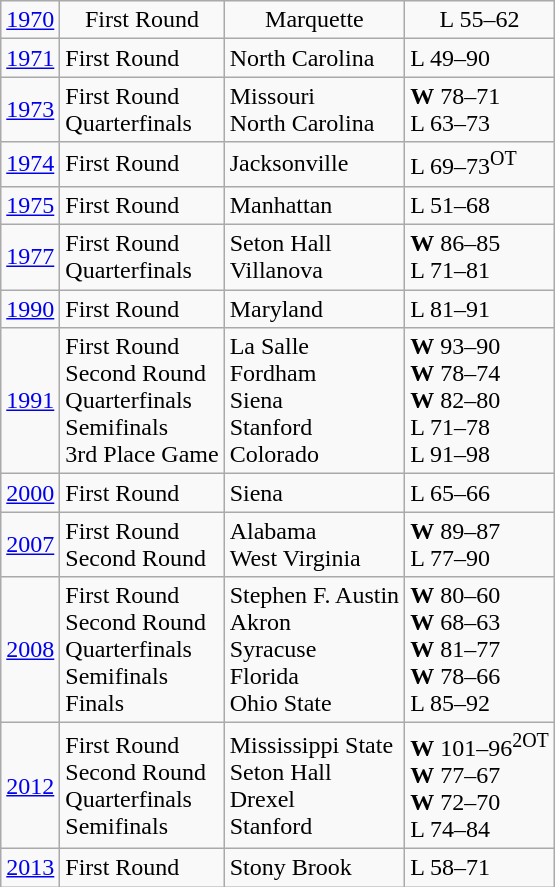<table class="wikitable">
<tr align="center">
<td><a href='#'>1970</a></td>
<td>First Round</td>
<td>Marquette</td>
<td>L 55–62</td>
</tr>
<tr>
<td><a href='#'>1971</a></td>
<td>First Round</td>
<td>North Carolina</td>
<td>L 49–90</td>
</tr>
<tr>
<td><a href='#'>1973</a></td>
<td>First Round<br>Quarterfinals</td>
<td>Missouri<br>North Carolina</td>
<td><strong>W</strong> 78–71<br>L 63–73</td>
</tr>
<tr>
<td><a href='#'>1974</a></td>
<td>First Round</td>
<td>Jacksonville</td>
<td>L 69–73<sup>OT</sup></td>
</tr>
<tr>
<td><a href='#'>1975</a></td>
<td>First Round</td>
<td>Manhattan</td>
<td>L 51–68</td>
</tr>
<tr>
<td><a href='#'>1977</a></td>
<td>First Round<br>Quarterfinals</td>
<td>Seton Hall<br>Villanova</td>
<td><strong>W</strong> 86–85<br>L 71–81</td>
</tr>
<tr>
<td><a href='#'>1990</a></td>
<td>First Round</td>
<td>Maryland</td>
<td>L 81–91</td>
</tr>
<tr>
<td><a href='#'>1991</a></td>
<td>First Round<br>Second Round<br>Quarterfinals<br>Semifinals<br>3rd Place Game</td>
<td>La Salle<br>Fordham<br>Siena<br>Stanford<br>Colorado</td>
<td><strong>W</strong> 93–90<br><strong>W</strong> 78–74<br><strong>W</strong> 82–80<br>L 71–78<br>L 91–98</td>
</tr>
<tr>
<td><a href='#'>2000</a></td>
<td>First Round</td>
<td>Siena</td>
<td>L 65–66</td>
</tr>
<tr>
<td><a href='#'>2007</a></td>
<td>First Round<br>Second Round</td>
<td>Alabama<br>West Virginia</td>
<td><strong>W</strong> 89–87<br>L 77–90</td>
</tr>
<tr>
<td><a href='#'>2008</a></td>
<td>First Round<br>Second Round<br>Quarterfinals<br>Semifinals<br>Finals</td>
<td>Stephen F. Austin<br>Akron<br>Syracuse<br>Florida<br>Ohio State</td>
<td><strong>W</strong> 80–60<br><strong>W</strong> 68–63<br><strong>W</strong> 81–77<br><strong>W</strong> 78–66<br>L 85–92</td>
</tr>
<tr>
<td><a href='#'>2012</a></td>
<td>First Round<br>Second Round<br>Quarterfinals<br>Semifinals</td>
<td>Mississippi State<br>Seton Hall<br>Drexel<br>Stanford</td>
<td><strong>W</strong> 101–96<sup>2OT</sup><br><strong>W</strong> 77–67<br><strong>W</strong> 72–70<br>L 74–84</td>
</tr>
<tr>
<td><a href='#'>2013</a></td>
<td>First Round</td>
<td>Stony Brook</td>
<td>L 58–71</td>
</tr>
</table>
